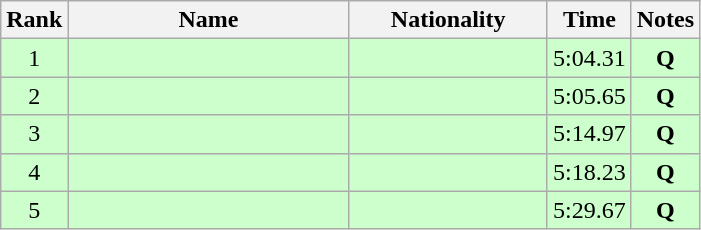<table class="wikitable sortable" style="text-align:center">
<tr>
<th>Rank</th>
<th style="width:180px">Name</th>
<th style="width:125px">Nationality</th>
<th>Time</th>
<th>Notes</th>
</tr>
<tr style="background:#cfc;">
<td>1</td>
<td style="text-align:left;"></td>
<td style="text-align:left;"></td>
<td>5:04.31</td>
<td><strong>Q</strong></td>
</tr>
<tr style="background:#cfc;">
<td>2</td>
<td style="text-align:left;"></td>
<td style="text-align:left;"></td>
<td>5:05.65</td>
<td><strong>Q</strong></td>
</tr>
<tr style="background:#cfc;">
<td>3</td>
<td style="text-align:left;"></td>
<td style="text-align:left;"></td>
<td>5:14.97</td>
<td><strong>Q</strong></td>
</tr>
<tr style="background:#cfc;">
<td>4</td>
<td style="text-align:left;"></td>
<td style="text-align:left;"></td>
<td>5:18.23</td>
<td><strong>Q</strong></td>
</tr>
<tr style="background:#cfc;">
<td>5</td>
<td style="text-align:left;"></td>
<td style="text-align:left;"></td>
<td>5:29.67</td>
<td><strong>Q</strong></td>
</tr>
</table>
